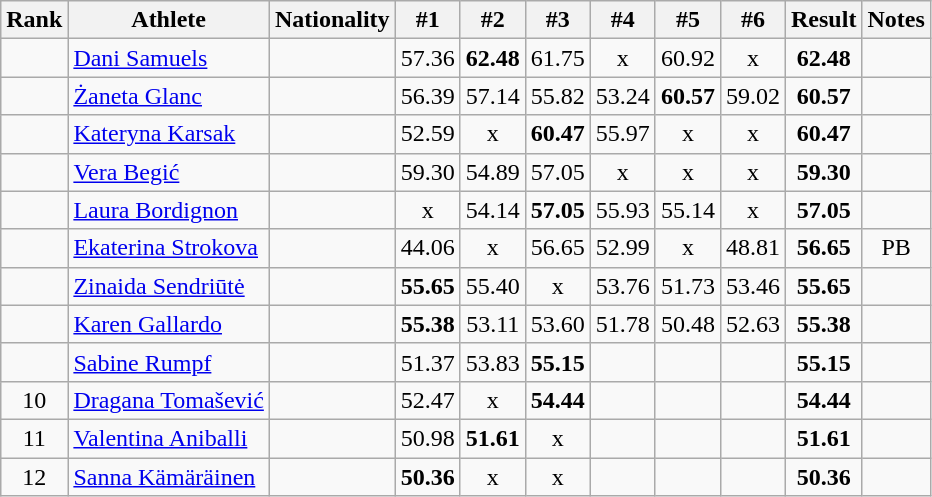<table class="wikitable sortable" style="text-align:center">
<tr>
<th>Rank</th>
<th>Athlete</th>
<th>Nationality</th>
<th>#1</th>
<th>#2</th>
<th>#3</th>
<th>#4</th>
<th>#5</th>
<th>#6</th>
<th>Result</th>
<th>Notes</th>
</tr>
<tr>
<td></td>
<td align="left"><a href='#'>Dani Samuels</a></td>
<td align=left></td>
<td>57.36</td>
<td><strong>62.48</strong></td>
<td>61.75</td>
<td>x</td>
<td>60.92</td>
<td>x</td>
<td><strong>62.48</strong></td>
<td></td>
</tr>
<tr>
<td></td>
<td align="left"><a href='#'>Żaneta Glanc</a></td>
<td align=left></td>
<td>56.39</td>
<td>57.14</td>
<td>55.82</td>
<td>53.24</td>
<td><strong>60.57</strong></td>
<td>59.02</td>
<td><strong>60.57</strong></td>
<td></td>
</tr>
<tr>
<td></td>
<td align="left"><a href='#'>Kateryna Karsak</a></td>
<td align=left></td>
<td>52.59</td>
<td>x</td>
<td><strong>60.47</strong></td>
<td>55.97</td>
<td>x</td>
<td>x</td>
<td><strong>60.47</strong></td>
<td></td>
</tr>
<tr>
<td></td>
<td align="left"><a href='#'>Vera Begić</a></td>
<td align=left></td>
<td>59.30</td>
<td>54.89</td>
<td>57.05</td>
<td>x</td>
<td>x</td>
<td>x</td>
<td><strong>59.30</strong></td>
<td></td>
</tr>
<tr>
<td></td>
<td align="left"><a href='#'>Laura Bordignon</a></td>
<td align=left></td>
<td>x</td>
<td>54.14</td>
<td><strong>57.05</strong></td>
<td>55.93</td>
<td>55.14</td>
<td>x</td>
<td><strong>57.05</strong></td>
<td></td>
</tr>
<tr>
<td></td>
<td align="left"><a href='#'>Ekaterina Strokova</a></td>
<td align=left></td>
<td>44.06</td>
<td>x</td>
<td>56.65</td>
<td>52.99</td>
<td>x</td>
<td>48.81</td>
<td><strong>56.65</strong></td>
<td>PB</td>
</tr>
<tr>
<td></td>
<td align="left"><a href='#'>Zinaida Sendriūtė</a></td>
<td align=left></td>
<td><strong>55.65</strong></td>
<td>55.40</td>
<td>x</td>
<td>53.76</td>
<td>51.73</td>
<td>53.46</td>
<td><strong>55.65</strong></td>
<td></td>
</tr>
<tr>
<td></td>
<td align="left"><a href='#'>Karen Gallardo</a></td>
<td align=left></td>
<td><strong>55.38</strong></td>
<td>53.11</td>
<td>53.60</td>
<td>51.78</td>
<td>50.48</td>
<td>52.63</td>
<td><strong>55.38</strong></td>
<td></td>
</tr>
<tr>
<td></td>
<td align="left"><a href='#'>Sabine Rumpf</a></td>
<td align=left></td>
<td>51.37</td>
<td>53.83</td>
<td><strong>55.15</strong></td>
<td></td>
<td></td>
<td></td>
<td><strong>55.15</strong></td>
<td></td>
</tr>
<tr>
<td>10</td>
<td align="left"><a href='#'>Dragana Tomašević</a></td>
<td align=left></td>
<td>52.47</td>
<td>x</td>
<td><strong>54.44</strong></td>
<td></td>
<td></td>
<td></td>
<td><strong>54.44</strong></td>
<td></td>
</tr>
<tr>
<td>11</td>
<td align="left"><a href='#'>Valentina Aniballi</a></td>
<td align=left></td>
<td>50.98</td>
<td><strong>51.61</strong></td>
<td>x</td>
<td></td>
<td></td>
<td></td>
<td><strong>51.61</strong></td>
<td></td>
</tr>
<tr>
<td>12</td>
<td align="left"><a href='#'>Sanna Kämäräinen</a></td>
<td align=left></td>
<td><strong>50.36</strong></td>
<td>x</td>
<td>x</td>
<td></td>
<td></td>
<td></td>
<td><strong>50.36</strong></td>
<td></td>
</tr>
</table>
